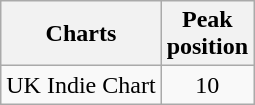<table class="wikitable sortable">
<tr>
<th align="left">Charts</th>
<th align="center">Peak<br>position</th>
</tr>
<tr>
<td align="left">UK Indie Chart</td>
<td align="center">10</td>
</tr>
</table>
